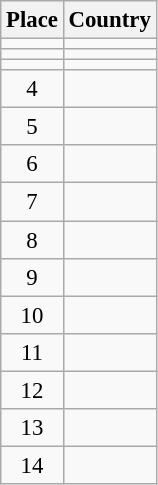<table class="wikitable" style="font-size:95%;">
<tr>
<th>Place</th>
<th>Country</th>
</tr>
<tr>
<td align=center></td>
<td></td>
</tr>
<tr>
<td align=center></td>
<td></td>
</tr>
<tr>
<td align=center></td>
<td></td>
</tr>
<tr>
<td align=center>4</td>
<td></td>
</tr>
<tr>
<td align=center>5</td>
<td></td>
</tr>
<tr>
<td align=center>6</td>
<td></td>
</tr>
<tr>
<td align=center>7</td>
<td></td>
</tr>
<tr>
<td align=center>8</td>
<td></td>
</tr>
<tr>
<td align=center>9</td>
<td></td>
</tr>
<tr>
<td align=center>10</td>
<td></td>
</tr>
<tr>
<td align=center>11</td>
<td></td>
</tr>
<tr>
<td align=center>12</td>
<td></td>
</tr>
<tr>
<td align=center>13</td>
<td></td>
</tr>
<tr>
<td align=center>14</td>
<td></td>
</tr>
</table>
